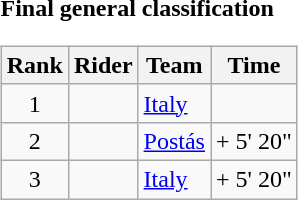<table>
<tr>
<td><strong>Final general classification</strong><br><table class="wikitable">
<tr>
<th scope="col">Rank</th>
<th scope="col">Rider</th>
<th scope="col">Team</th>
<th scope="col">Time</th>
</tr>
<tr>
<td style="text-align:center;">1</td>
<td></td>
<td><a href='#'>Italy</a></td>
<td style="text-align:right;"></td>
</tr>
<tr>
<td style="text-align:center;">2</td>
<td></td>
<td><a href='#'>Postás</a></td>
<td style="text-align:right;">+ 5' 20"</td>
</tr>
<tr>
<td style="text-align:center;">3</td>
<td></td>
<td><a href='#'>Italy</a></td>
<td style="text-align:right;">+ 5' 20"</td>
</tr>
</table>
</td>
</tr>
</table>
